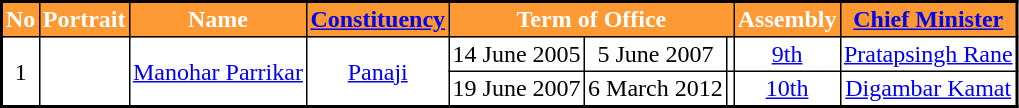<table class="sortable" border="1" cellpadding="2" cellspacing="0" style="border-collapse: collapse; border: 2px #000000 solid; font-size: x-big; width=">
<tr>
<th style="background-color:#FF9933; color:white">No</th>
<th style="background-color:#FF9933; color:white">Portrait</th>
<th style="background-color:#FF9933; color:white">Name</th>
<th style="background-color:#FF9933; color:white"><a href='#'>Constituency</a></th>
<th colspan="3" style="background-color:#FF9933; color:white">Term of Office</th>
<th style="background-color:#FF9933; color:white">Assembly</th>
<th style="background-color:#FF9933; color:white"><a href='#'>Chief Minister</a></th>
</tr>
<tr style="text-align:center;">
<td rowspan="2">1</td>
<td rowspan="2"></td>
<td rowspan="2"><a href='#'>Manohar Parrikar</a></td>
<td rowspan="2"><a href='#'>Panaji</a></td>
<td>14 June 2005</td>
<td>5 June 2007</td>
<td></td>
<td><a href='#'>9th</a></td>
<td><a href='#'>Pratapsingh Rane</a></td>
</tr>
<tr style="text-align:center;">
<td>19 June 2007</td>
<td>6 March 2012</td>
<td></td>
<td><a href='#'>10th</a></td>
<td><a href='#'>Digambar Kamat</a></td>
</tr>
</table>
